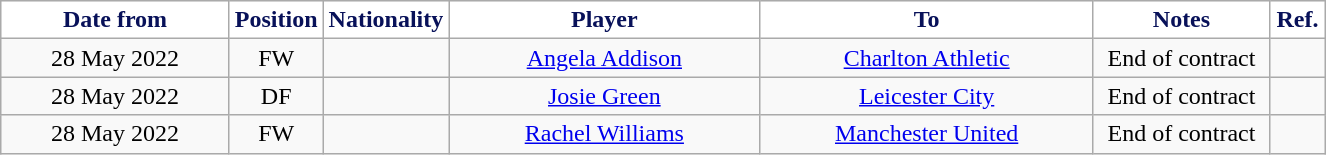<table class="wikitable" style="text-align:center">
<tr>
<th style="background:#FFFFFF; color:#081159; width:145px;">Date from</th>
<th style="background:#FFFFFF; color:#081159; width:50px;">Position</th>
<th style="background:#FFFFFF; color:#081159; width:50px;">Nationality</th>
<th style="background:#FFFFFF; color:#081159; width:200px;">Player</th>
<th style="background:#FFFFFF; color:#081159; width:215px;">To</th>
<th style="background:#FFFFFF; color:#081159; width:110px;">Notes</th>
<th style="background:#FFFFFF; color:#081159; width:30px;">Ref.</th>
</tr>
<tr>
<td>28 May 2022</td>
<td>FW</td>
<td></td>
<td><a href='#'>Angela Addison</a></td>
<td> <a href='#'>Charlton Athletic</a></td>
<td>End of contract</td>
<td></td>
</tr>
<tr>
<td>28 May 2022</td>
<td>DF</td>
<td></td>
<td><a href='#'>Josie Green</a></td>
<td> <a href='#'>Leicester City</a></td>
<td>End of contract</td>
<td></td>
</tr>
<tr>
<td>28 May 2022</td>
<td>FW</td>
<td></td>
<td><a href='#'>Rachel Williams</a></td>
<td> <a href='#'>Manchester United</a></td>
<td>End of contract</td>
<td></td>
</tr>
</table>
